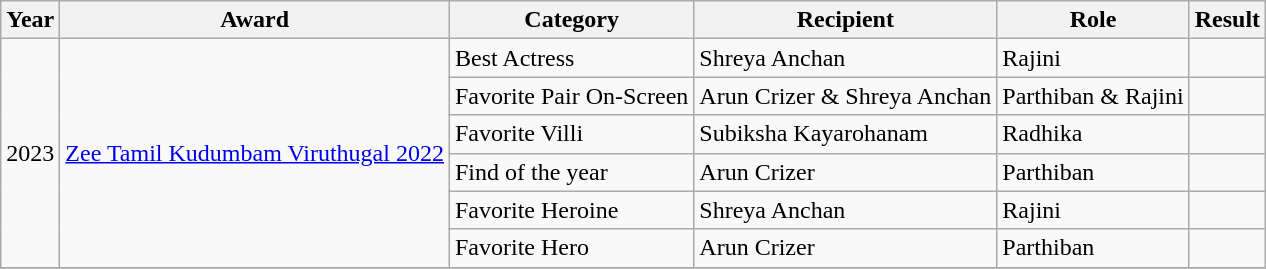<table class="wikitable">
<tr>
<th>Year</th>
<th>Award</th>
<th>Category</th>
<th>Recipient</th>
<th>Role</th>
<th>Result</th>
</tr>
<tr>
<td rowspan="6">2023</td>
<td rowspan="6"><a href='#'>Zee Tamil Kudumbam Viruthugal 2022</a></td>
<td>Best Actress</td>
<td>Shreya Anchan</td>
<td>Rajini</td>
<td></td>
</tr>
<tr>
<td>Favorite Pair On-Screen</td>
<td>Arun Crizer & Shreya Anchan</td>
<td>Parthiban & Rajini</td>
<td></td>
</tr>
<tr>
<td>Favorite Villi</td>
<td>Subiksha Kayarohanam</td>
<td>Radhika</td>
<td></td>
</tr>
<tr>
<td>Find of the year</td>
<td>Arun Crizer</td>
<td>Parthiban</td>
<td></td>
</tr>
<tr>
<td>Favorite Heroine</td>
<td>Shreya Anchan</td>
<td>Rajini</td>
<td></td>
</tr>
<tr>
<td>Favorite Hero</td>
<td>Arun Crizer</td>
<td>Parthiban</td>
<td></td>
</tr>
<tr>
</tr>
</table>
